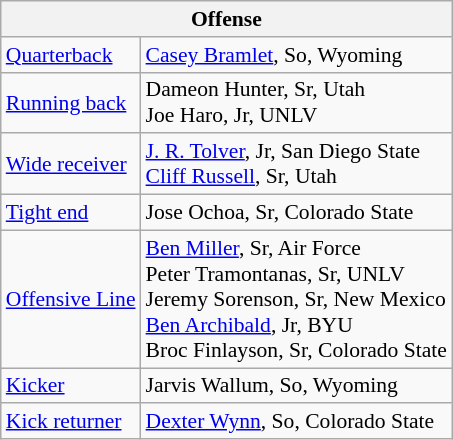<table class="wikitable" style="font-size: 90%;">
<tr>
<th colspan="2">Offense</th>
</tr>
<tr>
<td><a href='#'>Quarterback</a></td>
<td><a href='#'>Casey Bramlet</a>, So, Wyoming</td>
</tr>
<tr>
<td><a href='#'>Running back</a></td>
<td>Dameon Hunter, Sr, Utah<br>Joe Haro, Jr, UNLV</td>
</tr>
<tr>
<td><a href='#'>Wide receiver</a></td>
<td><a href='#'>J. R. Tolver</a>, Jr, San Diego State<br><a href='#'>Cliff Russell</a>, Sr, Utah</td>
</tr>
<tr>
<td><a href='#'>Tight end</a></td>
<td>Jose Ochoa, Sr, Colorado State</td>
</tr>
<tr>
<td><a href='#'>Offensive Line</a></td>
<td><a href='#'>Ben Miller</a>, Sr, Air Force<br>Peter Tramontanas, Sr, UNLV<br>Jeremy Sorenson, Sr, New Mexico<br><a href='#'>Ben Archibald</a>, Jr, BYU<br>Broc Finlayson, Sr, Colorado State</td>
</tr>
<tr>
<td><a href='#'>Kicker</a></td>
<td>Jarvis Wallum, So, Wyoming</td>
</tr>
<tr>
<td><a href='#'>Kick returner</a></td>
<td><a href='#'>Dexter Wynn</a>, So, Colorado State</td>
</tr>
</table>
